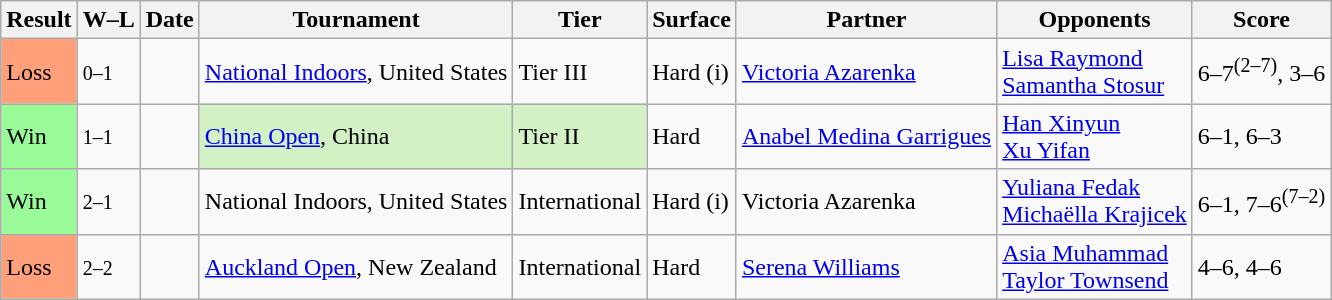<table class="sortable wikitable">
<tr>
<th>Result</th>
<th class="unsortable">W–L</th>
<th>Date</th>
<th>Tournament</th>
<th>Tier</th>
<th>Surface</th>
<th>Partner</th>
<th>Opponents</th>
<th class="unsortable">Score</th>
</tr>
<tr>
<td style="background:#ffa07a;">Loss</td>
<td><small>0–1</small></td>
<td><a href='#'></a></td>
<td nowrap><a href='#'>National Indoors</a>, United States</td>
<td>Tier III</td>
<td>Hard (i)</td>
<td> <a href='#'>Victoria Azarenka</a></td>
<td> <a href='#'>Lisa Raymond</a><br> <a href='#'>Samantha Stosur</a></td>
<td>6–7<sup>(2–7)</sup>, 3–6</td>
</tr>
<tr>
<td style="background:#98fb98;">Win</td>
<td><small>1–1</small></td>
<td><a href='#'></a></td>
<td style="background:#d4f1c5;"><a href='#'>China Open</a>, China</td>
<td style="background:#d4f1c5;">Tier II</td>
<td>Hard</td>
<td> <a href='#'>Anabel Medina Garrigues</a></td>
<td> <a href='#'>Han Xinyun</a><br> <a href='#'>Xu Yifan</a></td>
<td>6–1, 6–3</td>
</tr>
<tr>
<td style="background:#98fb98;">Win</td>
<td><small>2–1</small></td>
<td><a href='#'></a></td>
<td>National Indoors, United States</td>
<td>International</td>
<td>Hard (i)</td>
<td> Victoria Azarenka</td>
<td> <a href='#'>Yuliana Fedak</a><br> <a href='#'>Michaëlla Krajicek</a></td>
<td>6–1, 7–6<sup>(7–2)</sup></td>
</tr>
<tr>
<td bgcolor=FFA07A>Loss</td>
<td><small>2–2</small></td>
<td><a href='#'></a></td>
<td><a href='#'>Auckland Open</a>, New Zealand</td>
<td>International</td>
<td>Hard</td>
<td> <a href='#'>Serena Williams</a></td>
<td> <a href='#'>Asia Muhammad</a><br> <a href='#'>Taylor Townsend</a></td>
<td>4–6, 4–6</td>
</tr>
</table>
